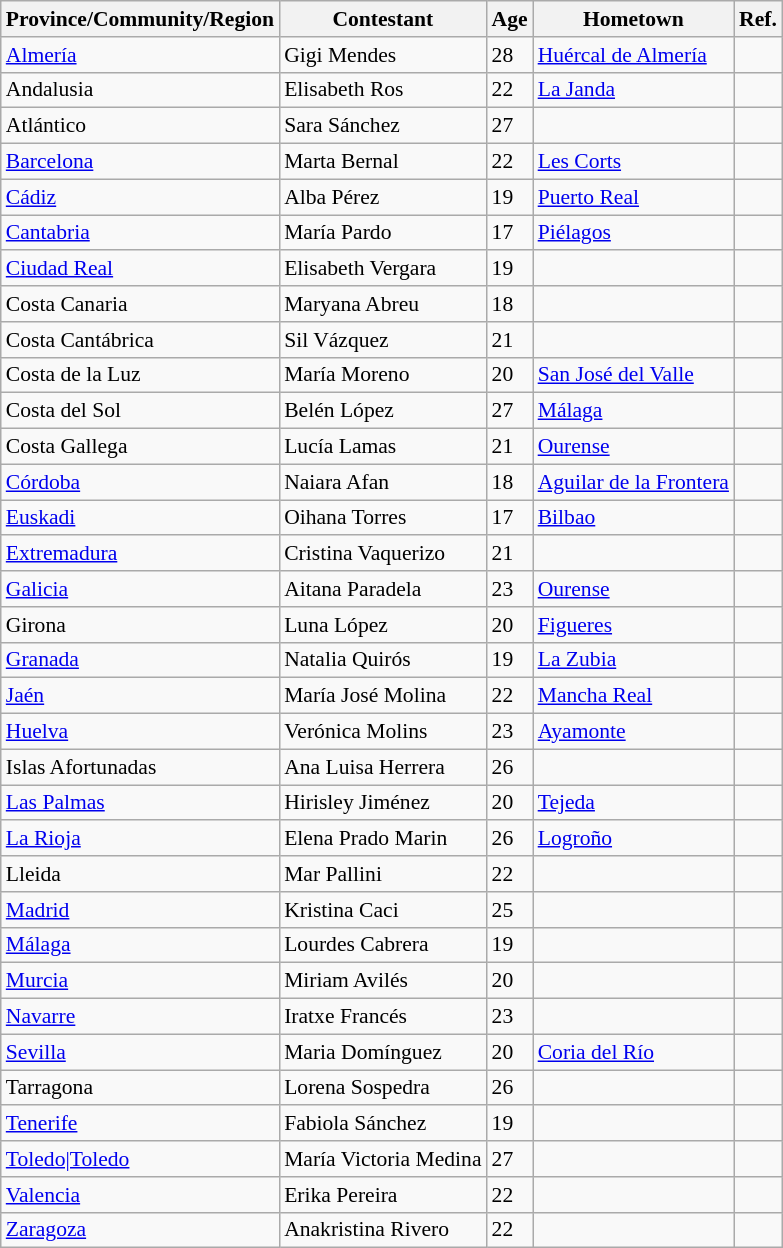<table class="wikitable sortable static-row-numbers static-row-header-text" style="font-size: 90%">
<tr>
<th class=unsortable>Province/Community/Region</th>
<th class=unsortable>Contestant</th>
<th class=unsortable>Age</th>
<th class=unsortable>Hometown</th>
<th class=unsortable>Ref.</th>
</tr>
<tr>
<td><a href='#'>Almería</a></td>
<td>Gigi Mendes</td>
<td>28</td>
<td><a href='#'>Huércal de Almería</a></td>
<td></td>
</tr>
<tr>
<td>Andalusia</td>
<td>Elisabeth Ros</td>
<td>22</td>
<td><a href='#'>La Janda</a></td>
<td></td>
</tr>
<tr>
<td>Atlántico</td>
<td>Sara Sánchez</td>
<td>27</td>
<td></td>
<td></td>
</tr>
<tr>
<td><a href='#'>Barcelona</a></td>
<td>Marta Bernal</td>
<td>22</td>
<td><a href='#'>Les Corts</a></td>
<td></td>
</tr>
<tr>
<td><a href='#'>Cádiz</a></td>
<td>Alba Pérez</td>
<td>19</td>
<td><a href='#'>Puerto Real</a></td>
<td></td>
</tr>
<tr>
<td><a href='#'>Cantabria</a></td>
<td>María Pardo</td>
<td>17</td>
<td><a href='#'>Piélagos</a></td>
<td></td>
</tr>
<tr>
<td><a href='#'>Ciudad Real</a></td>
<td>Elisabeth Vergara</td>
<td>19</td>
<td></td>
<td></td>
</tr>
<tr>
<td>Costa Canaria</td>
<td>Maryana Abreu</td>
<td>18</td>
<td></td>
<td></td>
</tr>
<tr>
<td>Costa Cantábrica</td>
<td>Sil Vázquez</td>
<td>21</td>
<td></td>
<td></td>
</tr>
<tr>
<td>Costa de la Luz</td>
<td>María Moreno</td>
<td>20</td>
<td><a href='#'>San José del Valle</a></td>
<td></td>
</tr>
<tr>
<td>Costa del Sol</td>
<td>Belén López</td>
<td>27</td>
<td><a href='#'>Málaga</a></td>
<td></td>
</tr>
<tr>
<td>Costa Gallega</td>
<td>Lucía Lamas</td>
<td>21</td>
<td><a href='#'>Ourense</a></td>
<td></td>
</tr>
<tr>
<td><a href='#'>Córdoba</a></td>
<td>Naiara Afan</td>
<td>18</td>
<td><a href='#'>Aguilar de la Frontera</a></td>
<td></td>
</tr>
<tr>
<td><a href='#'>Euskadi</a></td>
<td>Oihana Torres</td>
<td>17</td>
<td><a href='#'>Bilbao</a></td>
<td></td>
</tr>
<tr>
<td><a href='#'>Extremadura</a></td>
<td>Cristina Vaquerizo</td>
<td>21</td>
<td></td>
<td></td>
</tr>
<tr>
<td><a href='#'>Galicia</a></td>
<td>Aitana Paradela</td>
<td>23</td>
<td><a href='#'>Ourense</a></td>
<td></td>
</tr>
<tr>
<td>Girona</td>
<td>Luna López</td>
<td>20</td>
<td><a href='#'>Figueres</a></td>
<td></td>
</tr>
<tr>
<td><a href='#'>Granada</a></td>
<td>Natalia Quirós</td>
<td>19</td>
<td><a href='#'>La Zubia</a></td>
<td></td>
</tr>
<tr>
<td><a href='#'>Jaén</a></td>
<td>María José Molina</td>
<td>22</td>
<td><a href='#'>Mancha Real</a></td>
<td></td>
</tr>
<tr>
<td><a href='#'>Huelva</a></td>
<td>Verónica Molins</td>
<td>23</td>
<td><a href='#'>Ayamonte</a></td>
<td></td>
</tr>
<tr>
<td>Islas Afortunadas</td>
<td>Ana Luisa Herrera</td>
<td>26</td>
<td></td>
<td></td>
</tr>
<tr>
<td><a href='#'>Las Palmas</a></td>
<td>Hirisley Jiménez</td>
<td>20</td>
<td><a href='#'>Tejeda</a></td>
<td></td>
</tr>
<tr>
<td><a href='#'>La Rioja</a></td>
<td>Elena Prado Marin</td>
<td>26</td>
<td><a href='#'>Logroño</a></td>
<td></td>
</tr>
<tr>
<td>Lleida</td>
<td>Mar Pallini</td>
<td>22</td>
<td></td>
<td></td>
</tr>
<tr>
<td><a href='#'>Madrid</a></td>
<td>Kristina Caci</td>
<td>25</td>
<td></td>
<td></td>
</tr>
<tr>
<td><a href='#'>Málaga</a></td>
<td>Lourdes Cabrera</td>
<td>19</td>
<td></td>
<td></td>
</tr>
<tr>
<td><a href='#'>Murcia</a></td>
<td>Miriam Avilés</td>
<td>20</td>
<td></td>
<td></td>
</tr>
<tr>
<td><a href='#'>Navarre</a></td>
<td>Iratxe Francés</td>
<td>23</td>
<td></td>
<td></td>
</tr>
<tr>
<td><a href='#'>Sevilla</a></td>
<td>Maria Domínguez</td>
<td>20</td>
<td><a href='#'>Coria del Río</a></td>
<td></td>
</tr>
<tr>
<td>Tarragona</td>
<td>Lorena Sospedra</td>
<td>26</td>
<td></td>
<td></td>
</tr>
<tr>
<td><a href='#'>Tenerife</a></td>
<td>Fabiola Sánchez</td>
<td>19</td>
<td></td>
<td></td>
</tr>
<tr>
<td><a href='#'>Toledo|Toledo</a></td>
<td>María Victoria Medina</td>
<td>27</td>
<td></td>
<td></td>
</tr>
<tr>
<td><a href='#'>Valencia</a></td>
<td>Erika Pereira</td>
<td>22</td>
<td></td>
<td></td>
</tr>
<tr>
<td><a href='#'>Zaragoza</a></td>
<td>Anakristina Rivero</td>
<td>22</td>
<td></td>
<td></td>
</tr>
</table>
